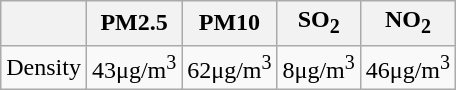<table class="wikitable">
<tr>
<th></th>
<th>PM2.5</th>
<th>PM10</th>
<th>SO<sub>2</sub></th>
<th>NO<sub>2</sub></th>
</tr>
<tr>
<td>Density</td>
<td>43μg/m<sup>3</sup></td>
<td>62μg/m<sup>3</sup></td>
<td>8μg/m<sup>3</sup></td>
<td>46μg/m<sup>3</sup></td>
</tr>
</table>
